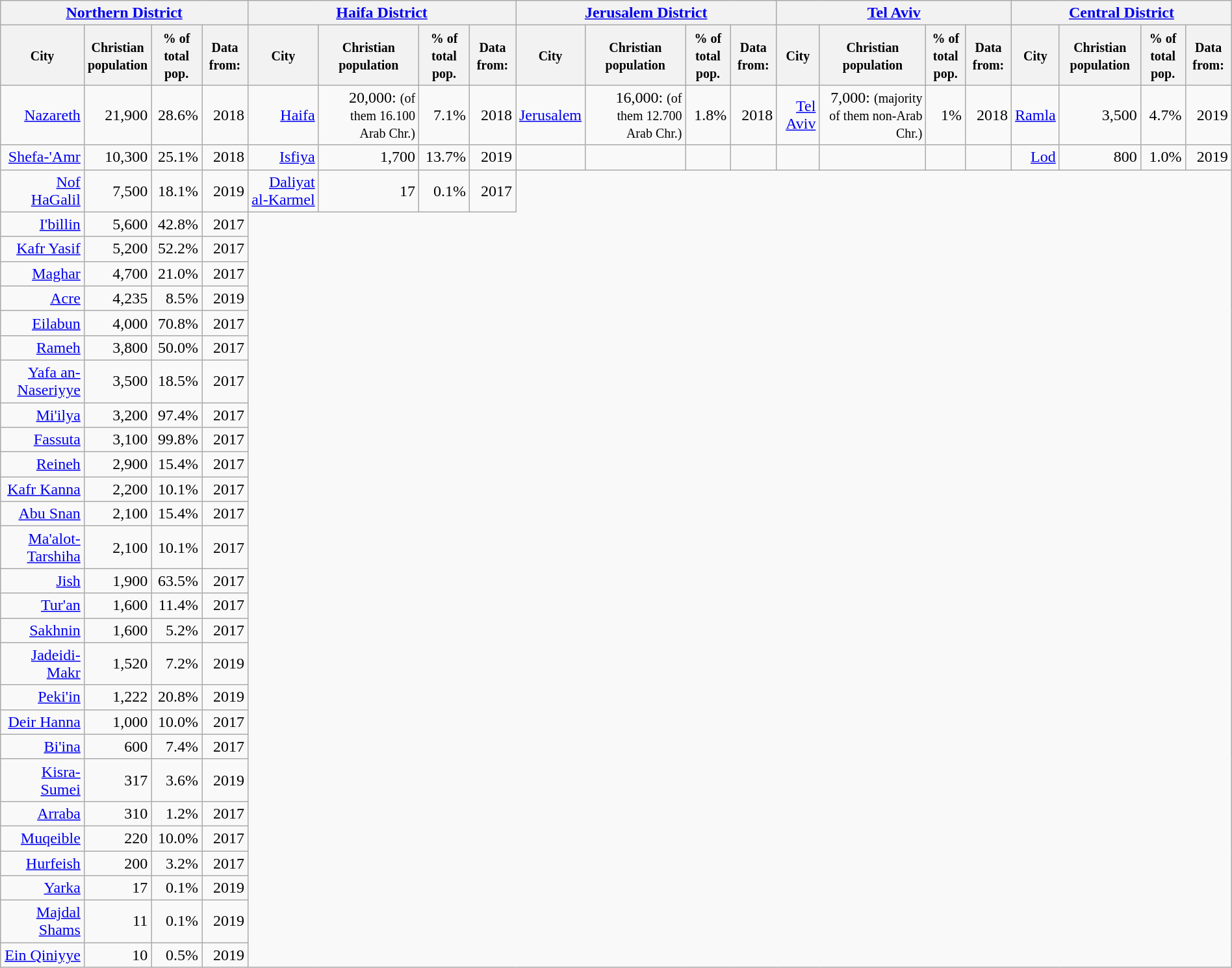<table class="wikitable sortable" style="text-align:right; width: 100%;">
<tr>
<th colspan="4"><a href='#'>Northern District</a></th>
<th colspan="4"><a href='#'>Haifa District</a></th>
<th colspan="4"><a href='#'>Jerusalem District</a></th>
<th colspan="4"><a href='#'>Tel Aviv</a></th>
<th colspan="4"><a href='#'>Central District</a></th>
</tr>
<tr>
<th><small>City</small></th>
<th><small>Christian<br>population</small></th>
<th><small>% of<br>total pop.</small></th>
<th><small>Data from:</small></th>
<th><small>City</small></th>
<th><small>Christian population</small></th>
<th><small>% of<br>total pop.</small></th>
<th><small>Data from:</small></th>
<th><small>City</small></th>
<th><small>Christian population</small></th>
<th><small>% of<br>total pop.</small></th>
<th><small>Data from:</small></th>
<th><small>City</small></th>
<th><small>Christian population</small></th>
<th><small>% of<br>total pop.</small></th>
<th><small>Data from:</small></th>
<th><small>City</small></th>
<th><small>Christian population</small></th>
<th><small>% of<br>total pop.</small></th>
<th><small>Data from:</small></th>
</tr>
<tr>
<td><a href='#'>Nazareth</a></td>
<td>21,900</td>
<td>28.6%</td>
<td>2018</td>
<td><a href='#'>Haifa</a></td>
<td>20,000: <small>(of them 16.100 Arab Chr.)</small></td>
<td>7.1%</td>
<td>2018</td>
<td><a href='#'>Jerusalem</a></td>
<td>16,000: <small>(of them 12.700 Arab Chr.)</small></td>
<td>1.8%</td>
<td>2018</td>
<td><a href='#'>Tel Aviv</a></td>
<td>7,000: <small>(majority of them non-Arab Chr.)</small></td>
<td>1%</td>
<td>2018</td>
<td><a href='#'>Ramla</a></td>
<td>3,500</td>
<td>4.7%</td>
<td>2019</td>
</tr>
<tr>
<td><a href='#'>Shefa-'Amr</a></td>
<td>10,300</td>
<td>25.1%</td>
<td>2018</td>
<td><a href='#'>Isfiya</a></td>
<td>1,700</td>
<td>13.7%</td>
<td>2019</td>
<td></td>
<td></td>
<td></td>
<td></td>
<td></td>
<td></td>
<td></td>
<td></td>
<td><a href='#'>Lod</a></td>
<td>800</td>
<td>1.0%</td>
<td>2019</td>
</tr>
<tr>
<td><a href='#'>Nof HaGalil</a></td>
<td>7,500</td>
<td>18.1%</td>
<td>2019</td>
<td><a href='#'>Daliyat al-Karmel</a></td>
<td>17</td>
<td>0.1%</td>
<td>2017</td>
</tr>
<tr>
<td><a href='#'>I'billin</a></td>
<td>5,600</td>
<td>42.8%</td>
<td>2017</td>
</tr>
<tr>
<td><a href='#'>Kafr Yasif</a></td>
<td>5,200</td>
<td>52.2%</td>
<td>2017</td>
</tr>
<tr>
<td><a href='#'>Maghar</a></td>
<td>4,700</td>
<td>21.0%</td>
<td>2017</td>
</tr>
<tr>
<td><a href='#'>Acre</a></td>
<td>4,235</td>
<td>8.5%</td>
<td>2019</td>
</tr>
<tr>
<td><a href='#'>Eilabun</a></td>
<td>4,000</td>
<td>70.8%</td>
<td>2017</td>
</tr>
<tr>
<td><a href='#'>Rameh</a></td>
<td>3,800</td>
<td>50.0%</td>
<td>2017</td>
</tr>
<tr>
<td><a href='#'>Yafa an-Naseriyye</a></td>
<td>3,500</td>
<td>18.5%</td>
<td>2017</td>
</tr>
<tr>
<td><a href='#'>Mi'ilya</a></td>
<td>3,200</td>
<td>97.4%</td>
<td>2017</td>
</tr>
<tr>
<td><a href='#'>Fassuta</a></td>
<td>3,100</td>
<td>99.8%</td>
<td>2017</td>
</tr>
<tr>
<td><a href='#'>Reineh</a></td>
<td>2,900</td>
<td>15.4%</td>
<td>2017</td>
</tr>
<tr>
<td><a href='#'>Kafr Kanna</a></td>
<td>2,200</td>
<td>10.1%</td>
<td>2017</td>
</tr>
<tr>
<td><a href='#'>Abu Snan</a></td>
<td>2,100</td>
<td>15.4%</td>
<td>2017</td>
</tr>
<tr>
<td><a href='#'>Ma'alot-Tarshiha</a></td>
<td>2,100</td>
<td>10.1%</td>
<td>2017</td>
</tr>
<tr>
<td><a href='#'>Jish</a></td>
<td>1,900</td>
<td>63.5%</td>
<td>2017</td>
</tr>
<tr>
<td><a href='#'>Tur'an</a></td>
<td>1,600</td>
<td>11.4%</td>
<td>2017</td>
</tr>
<tr>
<td><a href='#'>Sakhnin</a></td>
<td>1,600</td>
<td>5.2%</td>
<td>2017</td>
</tr>
<tr>
<td><a href='#'>Jadeidi-Makr</a></td>
<td>1,520</td>
<td>7.2%</td>
<td>2019</td>
</tr>
<tr>
<td><a href='#'>Peki'in</a></td>
<td>1,222</td>
<td>20.8%</td>
<td>2019</td>
</tr>
<tr>
<td><a href='#'>Deir Hanna</a></td>
<td>1,000</td>
<td>10.0%</td>
<td>2017</td>
</tr>
<tr>
<td><a href='#'>Bi'ina</a></td>
<td>600</td>
<td>7.4%</td>
<td>2017</td>
</tr>
<tr>
<td><a href='#'>Kisra-Sumei</a></td>
<td>317</td>
<td>3.6%</td>
<td>2019</td>
</tr>
<tr>
<td><a href='#'>Arraba</a></td>
<td>310</td>
<td>1.2%</td>
<td>2017</td>
</tr>
<tr>
<td><a href='#'>Muqeible</a></td>
<td>220</td>
<td>10.0%</td>
<td>2017</td>
</tr>
<tr>
<td><a href='#'>Hurfeish</a></td>
<td>200</td>
<td>3.2%</td>
<td>2017</td>
</tr>
<tr>
<td><a href='#'>Yarka</a></td>
<td>17</td>
<td>0.1%</td>
<td>2019</td>
</tr>
<tr>
<td><a href='#'>Majdal Shams</a></td>
<td>11</td>
<td>0.1%</td>
<td>2019</td>
</tr>
<tr>
<td><a href='#'>Ein Qiniyye</a></td>
<td>10</td>
<td>0.5%</td>
<td>2019</td>
</tr>
</table>
